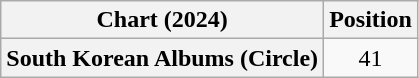<table class="wikitable plainrowheaders" style="text-align:center">
<tr>
<th scope="col">Chart (2024)</th>
<th scope="col">Position</th>
</tr>
<tr>
<th scope="row">South Korean Albums (Circle)</th>
<td>41</td>
</tr>
</table>
